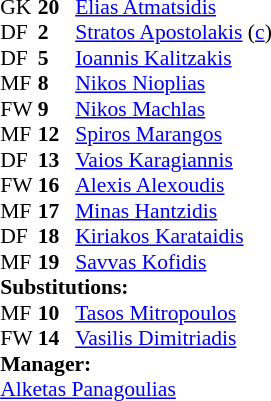<table style="font-size: 90%" cellspacing="0" cellpadding="0" align=center>
<tr>
<th width="25"></th>
<th width="25"></th>
</tr>
<tr>
<td>GK</td>
<td><strong>20</strong></td>
<td><a href='#'>Elias Atmatsidis</a></td>
</tr>
<tr>
<td>DF</td>
<td><strong>2</strong></td>
<td><a href='#'>Stratos Apostolakis</a> (<a href='#'>c</a>)</td>
</tr>
<tr>
<td>DF</td>
<td><strong>5</strong></td>
<td><a href='#'>Ioannis Kalitzakis</a></td>
</tr>
<tr>
<td>MF</td>
<td><strong>8</strong></td>
<td><a href='#'>Nikos Nioplias</a></td>
</tr>
<tr>
<td>FW</td>
<td><strong>9</strong></td>
<td><a href='#'>Nikos Machlas</a></td>
</tr>
<tr>
<td>MF</td>
<td><strong>12</strong></td>
<td><a href='#'>Spiros Marangos</a></td>
</tr>
<tr>
<td>DF</td>
<td><strong>13</strong></td>
<td><a href='#'>Vaios Karagiannis</a></td>
<td></td>
</tr>
<tr>
<td>FW</td>
<td><strong>16</strong></td>
<td><a href='#'>Alexis Alexoudis</a></td>
<td></td>
<td></td>
</tr>
<tr>
<td>MF</td>
<td><strong>17</strong></td>
<td><a href='#'>Minas Hantzidis</a></td>
<td></td>
<td></td>
</tr>
<tr>
<td>DF</td>
<td><strong>18</strong></td>
<td><a href='#'>Kiriakos Karataidis</a></td>
</tr>
<tr>
<td>MF</td>
<td><strong>19</strong></td>
<td><a href='#'>Savvas Kofidis</a></td>
</tr>
<tr>
<td colspan=3><strong>Substitutions:</strong></td>
</tr>
<tr>
<td>MF</td>
<td><strong>10</strong></td>
<td><a href='#'>Tasos Mitropoulos</a></td>
<td></td>
<td></td>
</tr>
<tr>
<td>FW</td>
<td><strong>14</strong></td>
<td><a href='#'>Vasilis Dimitriadis</a></td>
<td></td>
<td></td>
</tr>
<tr>
<td colspan=3><strong>Manager:</strong></td>
</tr>
<tr>
<td colspan="4"><a href='#'>Alketas Panagoulias</a></td>
</tr>
</table>
